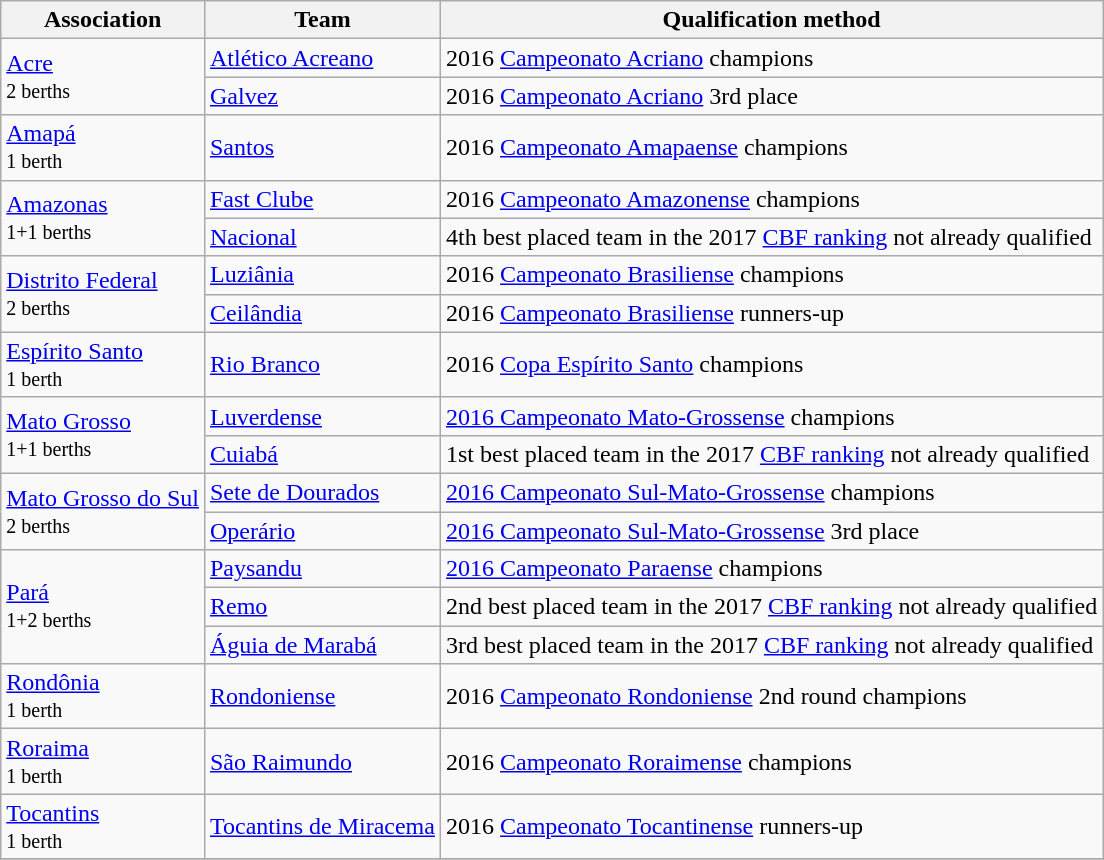<table class="wikitable">
<tr>
<th>Association</th>
<th>Team</th>
<th>Qualification method</th>
</tr>
<tr>
<td rowspan="2"> <a href='#'>Acre</a><br><small>2 berths</small></td>
<td><a href='#'>Atlético Acreano</a></td>
<td>2016 <a href='#'>Campeonato Acriano</a> champions</td>
</tr>
<tr>
<td><a href='#'>Galvez</a></td>
<td>2016 <a href='#'>Campeonato Acriano</a> 3rd place</td>
</tr>
<tr>
<td rowspan="1"> <a href='#'>Amapá</a><br><small>1 berth</small></td>
<td><a href='#'>Santos</a></td>
<td>2016 <a href='#'>Campeonato Amapaense</a> champions</td>
</tr>
<tr>
<td rowspan="2"> <a href='#'>Amazonas</a><br><small>1+1 berths</small></td>
<td><a href='#'>Fast Clube</a></td>
<td>2016 <a href='#'>Campeonato Amazonense</a> champions</td>
</tr>
<tr>
<td><a href='#'>Nacional</a></td>
<td>4th best placed team in the 2017 <a href='#'>CBF ranking</a> not already qualified</td>
</tr>
<tr>
<td rowspan="2"> <a href='#'>Distrito Federal</a><br><small>2 berths</small></td>
<td><a href='#'>Luziânia</a></td>
<td>2016 <a href='#'>Campeonato Brasiliense</a> champions</td>
</tr>
<tr>
<td><a href='#'>Ceilândia</a></td>
<td>2016 <a href='#'>Campeonato Brasiliense</a> runners-up</td>
</tr>
<tr>
<td rowspan="1"> <a href='#'>Espírito Santo</a><br><small>1 berth</small></td>
<td><a href='#'>Rio Branco</a></td>
<td>2016 <a href='#'>Copa Espírito Santo</a> champions</td>
</tr>
<tr>
<td rowspan="2"> <a href='#'>Mato Grosso</a><br><small>1+1 berths</small></td>
<td><a href='#'>Luverdense</a></td>
<td><a href='#'>2016 Campeonato Mato-Grossense</a> champions</td>
</tr>
<tr>
<td><a href='#'>Cuiabá</a></td>
<td>1st best placed team in the 2017 <a href='#'>CBF ranking</a> not already qualified</td>
</tr>
<tr>
<td rowspan="2"> <a href='#'>Mato Grosso do Sul</a><br><small>2 berths</small></td>
<td><a href='#'>Sete de Dourados</a></td>
<td><a href='#'>2016 Campeonato Sul-Mato-Grossense</a> champions</td>
</tr>
<tr>
<td><a href='#'>Operário</a></td>
<td><a href='#'>2016 Campeonato Sul-Mato-Grossense</a> 3rd place</td>
</tr>
<tr>
<td rowspan="3"> <a href='#'>Pará</a><br><small>1+2 berths</small></td>
<td><a href='#'>Paysandu</a></td>
<td><a href='#'>2016 Campeonato Paraense</a> champions</td>
</tr>
<tr>
<td><a href='#'>Remo</a></td>
<td>2nd best placed team in the 2017 <a href='#'>CBF ranking</a> not already qualified</td>
</tr>
<tr>
<td><a href='#'>Águia de Marabá</a></td>
<td>3rd best placed team in the 2017 <a href='#'>CBF ranking</a> not already qualified</td>
</tr>
<tr>
<td rowspan="1"> <a href='#'>Rondônia</a><br><small>1 berth</small></td>
<td><a href='#'>Rondoniense</a></td>
<td>2016 <a href='#'>Campeonato Rondoniense</a> 2nd round champions</td>
</tr>
<tr>
<td rowspan="1"> <a href='#'>Roraima</a><br><small>1 berth</small></td>
<td><a href='#'>São Raimundo</a></td>
<td>2016 <a href='#'>Campeonato Roraimense</a> champions</td>
</tr>
<tr>
<td rowspan="1"> <a href='#'>Tocantins</a><br><small>1 berth</small></td>
<td><a href='#'>Tocantins de Miracema</a></td>
<td>2016 <a href='#'>Campeonato Tocantinense</a> runners-up</td>
</tr>
<tr>
</tr>
</table>
